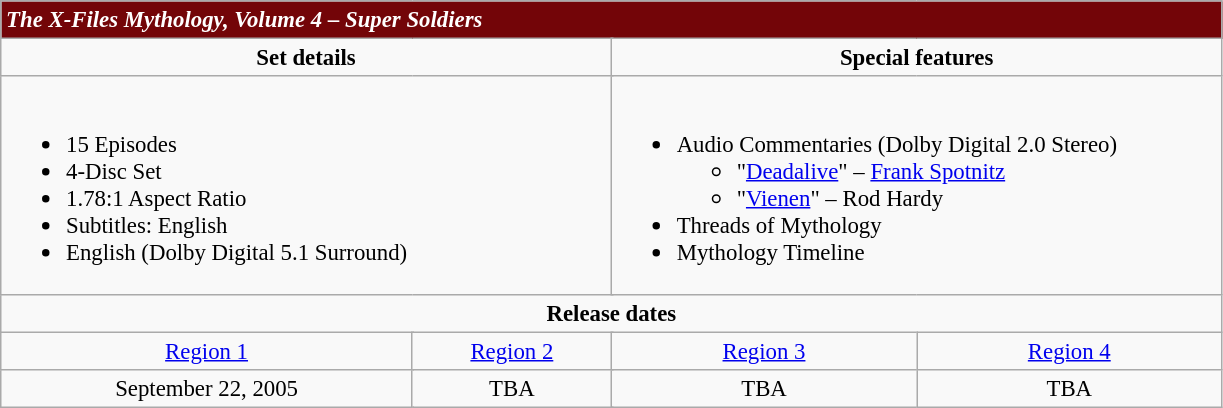<table class="wikitable" style="font-size: 95%;">
<tr style="background:#730508; color:white;">
<td colspan="8"><strong><em>The X-Files Mythology, Volume 4 – Super Soldiers</em></strong></td>
</tr>
<tr valign="top">
<td align="center" width="400" colspan="4"><strong>Set details</strong></td>
<td width="400" align="center" colspan="4"><strong>Special features</strong></td>
</tr>
<tr valign="top">
<td colspan="4" align="left" width="400"><br><ul><li>15 Episodes</li><li>4-Disc Set</li><li>1.78:1 Aspect Ratio</li><li>Subtitles: English</li><li>English (Dolby Digital 5.1 Surround)</li></ul></td>
<td colspan="4" align="left" width="400"><br><ul><li>Audio Commentaries (Dolby Digital 2.0 Stereo)<ul><li>"<a href='#'>Deadalive</a>" – <a href='#'>Frank Spotnitz</a></li><li>"<a href='#'>Vienen</a>" – Rod Hardy</li></ul></li><li>Threads of Mythology</li><li>Mythology Timeline</li></ul></td>
</tr>
<tr>
<td colspan="8" align="center"><strong>Release dates</strong></td>
</tr>
<tr>
<td align="center" rowspan="1" colspan="2" align="center"><a href='#'>Region 1</a></td>
<td align="center" rowspan="1" colspan="2" align="center"><a href='#'>Region 2</a></td>
<td align="center" rowspan="1" colspan="2" align="center"><a href='#'>Region 3</a></td>
<td align="center" rowspan="1" colspan="2" align="center"><a href='#'>Region 4</a></td>
</tr>
<tr>
<td align="center" colspan="2" align="center">September 22, 2005</td>
<td align="center" colspan="2" align="center">TBA</td>
<td align="center" colspan="2" align="center">TBA</td>
<td align="center" colspan="2" align="center">TBA</td>
</tr>
</table>
